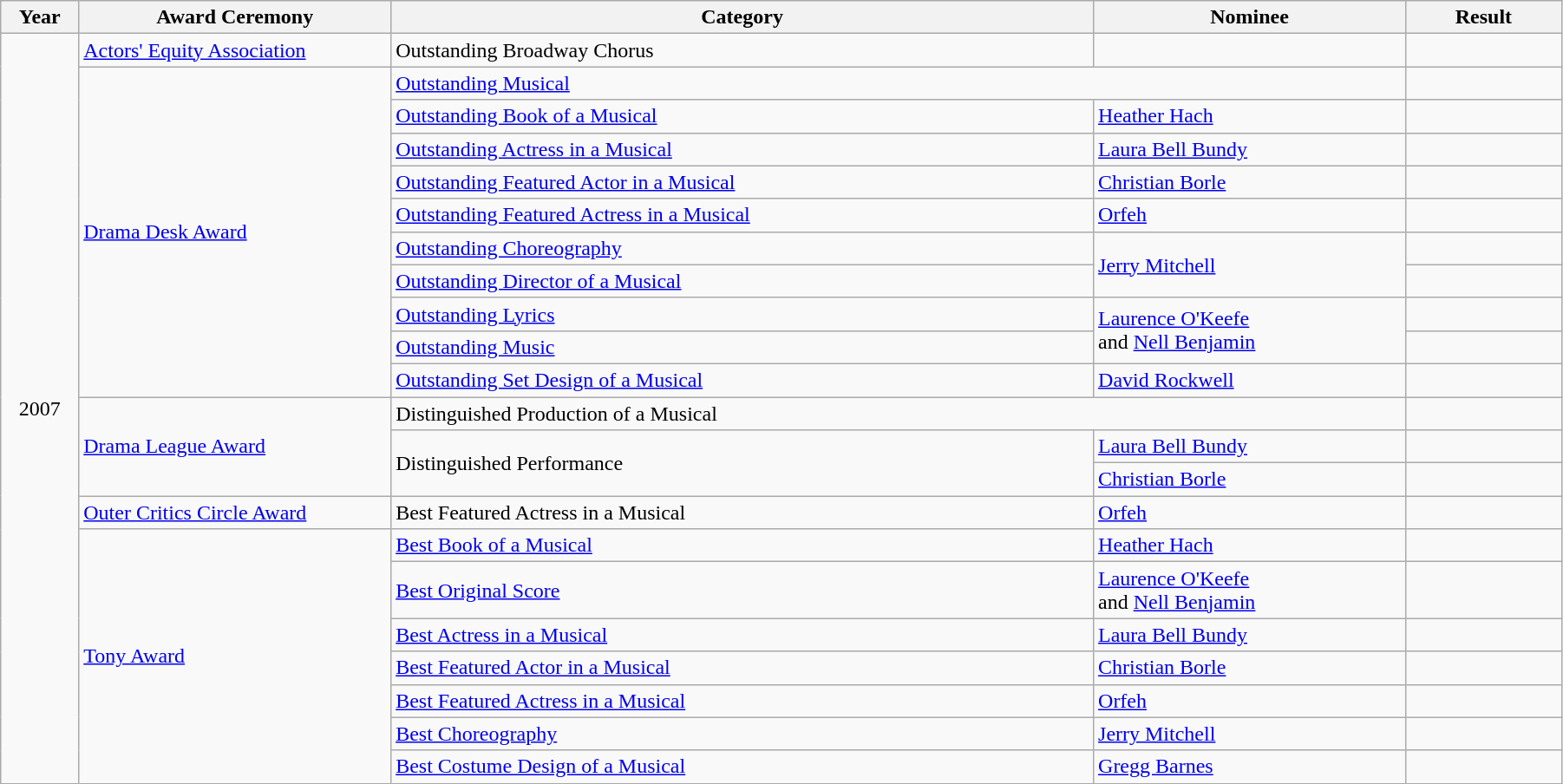<table class="wikitable" style="width:95%;">
<tr>
<th style="width:5%;">Year</th>
<th style="width:20%;">Award Ceremony</th>
<th style="width:45%;">Category</th>
<th style="width:20%;">Nominee</th>
<th style="width:10%;">Result</th>
</tr>
<tr>
<td rowspan="22" style="text-align:center;">2007</td>
<td><a href='#'>Actors' Equity Association</a></td>
<td>Outstanding Broadway Chorus</td>
<td></td>
<td></td>
</tr>
<tr>
<td rowspan="10"><a href='#'>Drama Desk Award</a></td>
<td colspan="2"><a href='#'>Outstanding Musical</a></td>
<td></td>
</tr>
<tr>
<td><a href='#'>Outstanding Book of a Musical</a></td>
<td><a href='#'>Heather Hach</a></td>
<td></td>
</tr>
<tr>
<td><a href='#'>Outstanding Actress in a Musical</a></td>
<td><a href='#'>Laura Bell Bundy</a></td>
<td></td>
</tr>
<tr>
<td><a href='#'>Outstanding Featured Actor in a Musical</a></td>
<td><a href='#'>Christian Borle</a></td>
<td></td>
</tr>
<tr>
<td><a href='#'>Outstanding Featured Actress in a Musical</a></td>
<td><a href='#'>Orfeh</a></td>
<td></td>
</tr>
<tr>
<td><a href='#'>Outstanding Choreography</a></td>
<td rowspan="2"><a href='#'>Jerry Mitchell</a></td>
<td></td>
</tr>
<tr>
<td><a href='#'>Outstanding Director of a Musical</a></td>
<td></td>
</tr>
<tr>
<td><a href='#'>Outstanding Lyrics</a></td>
<td rowspan="2"><a href='#'>Laurence O'Keefe</a><br>and <a href='#'>Nell Benjamin</a></td>
<td></td>
</tr>
<tr>
<td><a href='#'>Outstanding Music</a></td>
<td></td>
</tr>
<tr>
<td><a href='#'>Outstanding Set Design of a Musical</a></td>
<td><a href='#'>David Rockwell</a></td>
<td></td>
</tr>
<tr>
<td rowspan="3"><a href='#'>Drama League Award</a></td>
<td colspan="2">Distinguished Production of a Musical</td>
<td></td>
</tr>
<tr>
<td rowspan="2">Distinguished Performance</td>
<td><a href='#'>Laura Bell Bundy</a></td>
<td></td>
</tr>
<tr>
<td><a href='#'>Christian Borle</a></td>
<td></td>
</tr>
<tr>
<td><a href='#'>Outer Critics Circle Award</a></td>
<td>Best Featured Actress in a Musical</td>
<td><a href='#'>Orfeh</a></td>
<td></td>
</tr>
<tr>
<td rowspan="7"><a href='#'>Tony Award</a></td>
<td><a href='#'>Best Book of a Musical</a></td>
<td><a href='#'>Heather Hach</a></td>
<td></td>
</tr>
<tr>
<td><a href='#'>Best Original Score</a></td>
<td><a href='#'>Laurence O'Keefe</a><br>and <a href='#'>Nell Benjamin</a></td>
<td></td>
</tr>
<tr>
<td><a href='#'>Best Actress in a Musical</a></td>
<td><a href='#'>Laura Bell Bundy</a></td>
<td></td>
</tr>
<tr>
<td><a href='#'>Best Featured Actor in a Musical</a></td>
<td><a href='#'>Christian Borle</a></td>
<td></td>
</tr>
<tr>
<td><a href='#'>Best Featured Actress in a Musical</a></td>
<td><a href='#'>Orfeh</a></td>
<td></td>
</tr>
<tr>
<td><a href='#'>Best Choreography</a></td>
<td><a href='#'>Jerry Mitchell</a></td>
<td></td>
</tr>
<tr>
<td><a href='#'>Best Costume Design of a Musical</a></td>
<td><a href='#'>Gregg Barnes</a></td>
<td></td>
</tr>
</table>
